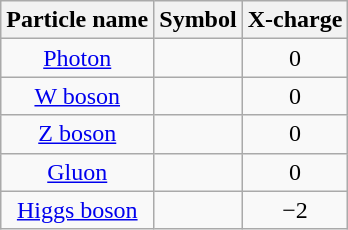<table class="wikitable" style="text-align:center;">
<tr>
<th>Particle name</th>
<th>Symbol</th>
<th>X-charge</th>
</tr>
<tr>
<td><a href='#'>Photon</a></td>
<td></td>
<td>0</td>
</tr>
<tr>
<td><a href='#'>W boson</a></td>
<td></td>
<td>0</td>
</tr>
<tr>
<td><a href='#'>Z boson</a></td>
<td></td>
<td>0</td>
</tr>
<tr>
<td><a href='#'>Gluon</a></td>
<td></td>
<td>0</td>
</tr>
<tr>
<td><a href='#'>Higgs boson</a></td>
<td></td>
<td colspan="2">−2</td>
</tr>
</table>
